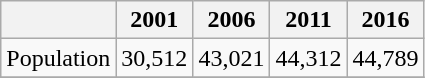<table class="wikitable">
<tr>
<th></th>
<th>2001</th>
<th>2006</th>
<th>2011</th>
<th>2016</th>
</tr>
<tr>
<td>Population</td>
<td>30,512</td>
<td>43,021</td>
<td>44,312</td>
<td>44,789</td>
</tr>
<tr>
</tr>
</table>
